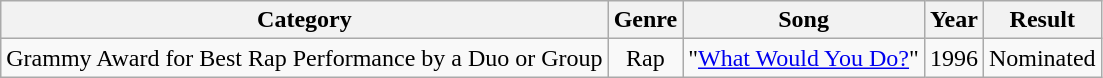<table class="wikitable">
<tr style="font-size:100%;">
<th>Category</th>
<th>Genre</th>
<th>Song</th>
<th>Year</th>
<th>Result</th>
</tr>
<tr ALIGN=CENTER>
<td>Grammy Award for Best Rap Performance by a Duo or Group</td>
<td>Rap</td>
<td>"<a href='#'>What Would You Do?</a>"</td>
<td>1996</td>
<td>Nominated</td>
</tr>
</table>
